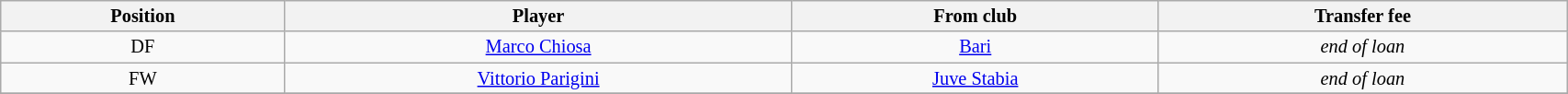<table class="wikitable sortable" style="width:90%; text-align:center; font-size:85%; text-align:centre;">
<tr>
<th>Position</th>
<th>Player</th>
<th>From club</th>
<th>Transfer fee</th>
</tr>
<tr>
<td>DF</td>
<td><a href='#'>Marco Chiosa</a></td>
<td><a href='#'>Bari</a></td>
<td><em>end of loan</em></td>
</tr>
<tr>
<td>FW</td>
<td><a href='#'>Vittorio Parigini</a></td>
<td><a href='#'>Juve Stabia</a></td>
<td><em>end of loan</em></td>
</tr>
<tr>
</tr>
</table>
